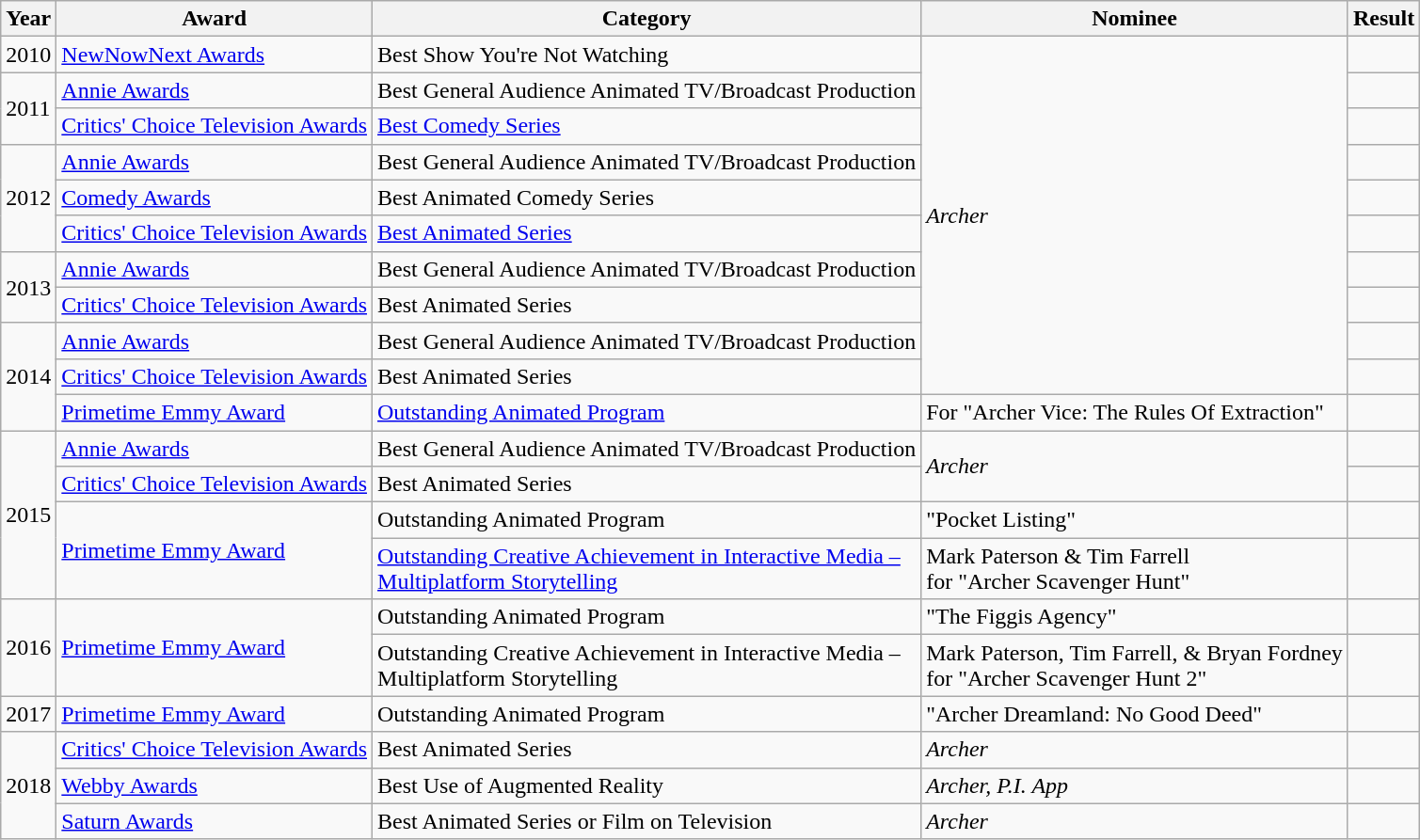<table class="wikitable">
<tr>
<th>Year</th>
<th>Award</th>
<th>Category</th>
<th>Nominee</th>
<th>Result</th>
</tr>
<tr>
<td>2010</td>
<td><a href='#'>NewNowNext Awards</a></td>
<td>Best Show You're Not Watching</td>
<td rowspan=10><em>Archer</em></td>
<td></td>
</tr>
<tr>
<td rowspan="2">2011</td>
<td><a href='#'>Annie Awards</a></td>
<td>Best General Audience Animated TV/Broadcast Production</td>
<td></td>
</tr>
<tr>
<td><a href='#'>Critics' Choice Television Awards</a></td>
<td><a href='#'>Best Comedy Series</a></td>
<td></td>
</tr>
<tr>
<td rowspan="3">2012</td>
<td><a href='#'>Annie Awards</a></td>
<td>Best General Audience Animated TV/Broadcast Production</td>
<td></td>
</tr>
<tr>
<td><a href='#'>Comedy Awards</a></td>
<td>Best Animated Comedy Series</td>
<td></td>
</tr>
<tr>
<td><a href='#'>Critics' Choice Television Awards</a></td>
<td><a href='#'>Best Animated Series</a></td>
<td></td>
</tr>
<tr>
<td rowspan="2">2013</td>
<td><a href='#'>Annie Awards</a></td>
<td>Best General Audience Animated TV/Broadcast Production</td>
<td></td>
</tr>
<tr>
<td><a href='#'>Critics' Choice Television Awards</a></td>
<td>Best Animated Series</td>
<td></td>
</tr>
<tr>
<td rowspan="3">2014</td>
<td><a href='#'>Annie Awards</a></td>
<td>Best General Audience Animated TV/Broadcast Production</td>
<td></td>
</tr>
<tr>
<td><a href='#'>Critics' Choice Television Awards</a></td>
<td>Best Animated Series</td>
<td></td>
</tr>
<tr>
<td><a href='#'>Primetime Emmy Award</a></td>
<td><a href='#'>Outstanding Animated Program</a></td>
<td>For "Archer Vice: The Rules Of Extraction"</td>
<td></td>
</tr>
<tr>
<td rowspan="4">2015</td>
<td><a href='#'>Annie Awards</a></td>
<td>Best General Audience Animated TV/Broadcast Production</td>
<td rowspan=2><em>Archer</em></td>
<td></td>
</tr>
<tr>
<td><a href='#'>Critics' Choice Television Awards</a></td>
<td>Best Animated Series</td>
<td></td>
</tr>
<tr>
<td rowspan="2"><a href='#'>Primetime Emmy Award</a></td>
<td>Outstanding Animated Program</td>
<td>"Pocket Listing"</td>
<td></td>
</tr>
<tr>
<td><a href='#'>Outstanding Creative Achievement in Interactive Media –<br>Multiplatform Storytelling</a></td>
<td>Mark Paterson & Tim Farrell<br>for "Archer Scavenger Hunt"</td>
<td></td>
</tr>
<tr>
<td rowspan="2">2016</td>
<td rowspan="2"><a href='#'>Primetime Emmy Award</a></td>
<td>Outstanding Animated Program</td>
<td>"The Figgis Agency"</td>
<td></td>
</tr>
<tr>
<td>Outstanding Creative Achievement in Interactive Media –<br>Multiplatform Storytelling</td>
<td>Mark Paterson, Tim Farrell, & Bryan Fordney<br>for "Archer Scavenger Hunt 2"</td>
<td></td>
</tr>
<tr>
<td>2017</td>
<td><a href='#'>Primetime Emmy Award</a></td>
<td>Outstanding Animated Program</td>
<td>"Archer Dreamland: No Good Deed"</td>
<td></td>
</tr>
<tr>
<td rowspan="3">2018</td>
<td><a href='#'>Critics' Choice Television Awards</a></td>
<td>Best Animated Series</td>
<td><em>Archer</em></td>
<td></td>
</tr>
<tr>
<td><a href='#'>Webby Awards</a></td>
<td>Best Use of Augmented Reality</td>
<td><em>Archer, P.I. App</em></td>
<td></td>
</tr>
<tr>
<td><a href='#'>Saturn Awards</a></td>
<td>Best Animated Series or Film on Television</td>
<td><em>Archer</em></td>
<td></td>
</tr>
</table>
